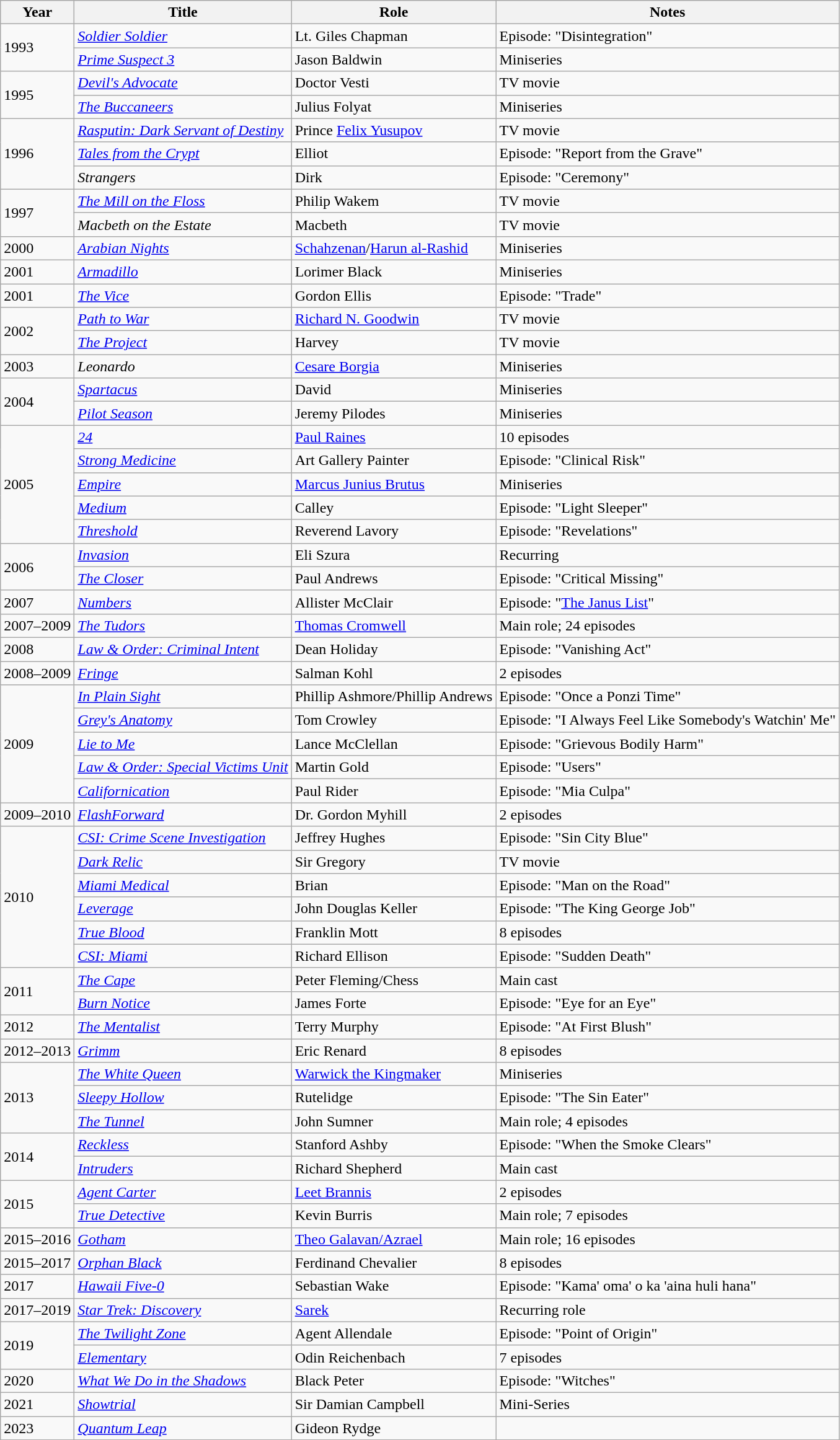<table class = "wikitable sortable">
<tr>
<th>Year</th>
<th>Title</th>
<th>Role</th>
<th>Notes</th>
</tr>
<tr>
<td rowspan="2">1993</td>
<td><em><a href='#'>Soldier Soldier</a></em></td>
<td>Lt. Giles Chapman</td>
<td>Episode: "Disintegration"</td>
</tr>
<tr>
<td><em><a href='#'>Prime Suspect 3</a></em></td>
<td>Jason Baldwin</td>
<td>Miniseries</td>
</tr>
<tr>
<td rowspan="2">1995</td>
<td><em><a href='#'>Devil's Advocate</a></em></td>
<td>Doctor Vesti</td>
<td>TV movie</td>
</tr>
<tr>
<td><em><a href='#'>The Buccaneers</a></em></td>
<td>Julius Folyat</td>
<td>Miniseries</td>
</tr>
<tr>
<td rowspan="3">1996</td>
<td><em><a href='#'>Rasputin: Dark Servant of Destiny</a></em></td>
<td>Prince <a href='#'>Felix Yusupov</a></td>
<td>TV movie</td>
</tr>
<tr>
<td><em><a href='#'>Tales from the Crypt</a></em></td>
<td>Elliot</td>
<td>Episode: "Report from the Grave"</td>
</tr>
<tr>
<td><em>Strangers</em></td>
<td>Dirk</td>
<td>Episode: "Ceremony"</td>
</tr>
<tr>
<td rowspan="2">1997</td>
<td><em><a href='#'>The Mill on the Floss</a></em></td>
<td>Philip Wakem</td>
<td>TV movie</td>
</tr>
<tr>
<td><em>Macbeth on the Estate</em></td>
<td>Macbeth</td>
<td>TV movie</td>
</tr>
<tr>
<td>2000</td>
<td><em><a href='#'>Arabian Nights</a></em></td>
<td><a href='#'>Schahzenan</a>/<a href='#'>Harun al-Rashid</a></td>
<td>Miniseries</td>
</tr>
<tr>
<td>2001</td>
<td><em><a href='#'>Armadillo</a></em></td>
<td>Lorimer Black</td>
<td>Miniseries</td>
</tr>
<tr>
<td>2001</td>
<td><em><a href='#'>The Vice</a></em></td>
<td>Gordon Ellis</td>
<td>Episode: "Trade"</td>
</tr>
<tr>
<td rowspan="2">2002</td>
<td><em><a href='#'>Path to War</a></em></td>
<td><a href='#'>Richard N. Goodwin</a></td>
<td>TV movie</td>
</tr>
<tr>
<td><em><a href='#'>The Project</a></em></td>
<td>Harvey</td>
<td>TV movie</td>
</tr>
<tr>
<td>2003</td>
<td><em>Leonardo</em></td>
<td><a href='#'>Cesare Borgia</a></td>
<td>Miniseries</td>
</tr>
<tr>
<td rowspan="2">2004</td>
<td><em><a href='#'>Spartacus</a></em></td>
<td>David</td>
<td>Miniseries</td>
</tr>
<tr>
<td><em><a href='#'>Pilot Season</a></em></td>
<td>Jeremy Pilodes</td>
<td>Miniseries</td>
</tr>
<tr>
<td rowspan="5">2005</td>
<td><em><a href='#'>24</a></em></td>
<td><a href='#'>Paul Raines</a></td>
<td>10 episodes</td>
</tr>
<tr>
<td><em><a href='#'>Strong Medicine</a></em></td>
<td>Art Gallery Painter</td>
<td>Episode: "Clinical Risk"</td>
</tr>
<tr>
<td><em><a href='#'>Empire</a></em></td>
<td><a href='#'>Marcus Junius Brutus</a></td>
<td>Miniseries</td>
</tr>
<tr>
<td><em><a href='#'>Medium</a></em></td>
<td>Calley</td>
<td>Episode: "Light Sleeper"</td>
</tr>
<tr>
<td><em><a href='#'>Threshold</a></em></td>
<td>Reverend Lavory</td>
<td>Episode: "Revelations"</td>
</tr>
<tr>
<td rowspan="2">2006</td>
<td><em><a href='#'>Invasion</a></em></td>
<td>Eli Szura</td>
<td>Recurring</td>
</tr>
<tr>
<td><em><a href='#'>The Closer</a></em></td>
<td>Paul Andrews</td>
<td>Episode: "Critical Missing"</td>
</tr>
<tr>
<td>2007</td>
<td><em><a href='#'>Numbers</a></em></td>
<td>Allister McClair</td>
<td>Episode: "<a href='#'>The Janus List</a>"</td>
</tr>
<tr>
<td>2007–2009</td>
<td><em><a href='#'>The Tudors</a></em></td>
<td><a href='#'>Thomas Cromwell</a></td>
<td>Main role; 24 episodes</td>
</tr>
<tr>
<td>2008</td>
<td><em><a href='#'>Law & Order: Criminal Intent</a></em></td>
<td>Dean Holiday</td>
<td>Episode: "Vanishing Act"</td>
</tr>
<tr>
<td>2008–2009</td>
<td><em><a href='#'>Fringe</a></em></td>
<td>Salman Kohl</td>
<td>2 episodes</td>
</tr>
<tr>
<td rowspan="5">2009</td>
<td><em><a href='#'>In Plain Sight</a></em></td>
<td>Phillip Ashmore/Phillip Andrews</td>
<td>Episode: "Once a Ponzi Time"</td>
</tr>
<tr>
<td><em><a href='#'>Grey's Anatomy</a></em></td>
<td>Tom Crowley</td>
<td>Episode: "I Always Feel Like Somebody's Watchin' Me"</td>
</tr>
<tr>
<td><em><a href='#'>Lie to Me</a></em></td>
<td>Lance McClellan</td>
<td>Episode: "Grievous Bodily Harm"</td>
</tr>
<tr>
<td><em><a href='#'>Law & Order: Special Victims Unit</a></em></td>
<td>Martin Gold</td>
<td>Episode: "Users"</td>
</tr>
<tr>
<td><em><a href='#'>Californication</a></em></td>
<td>Paul Rider</td>
<td>Episode: "Mia Culpa"</td>
</tr>
<tr>
<td>2009–2010</td>
<td><em><a href='#'>FlashForward</a></em></td>
<td>Dr. Gordon Myhill</td>
<td>2 episodes</td>
</tr>
<tr>
<td rowspan="6">2010</td>
<td><em><a href='#'>CSI: Crime Scene Investigation</a></em></td>
<td>Jeffrey Hughes</td>
<td>Episode: "Sin City Blue"</td>
</tr>
<tr>
<td><em><a href='#'>Dark Relic</a></em></td>
<td>Sir Gregory</td>
<td>TV movie</td>
</tr>
<tr>
<td><em><a href='#'>Miami Medical</a></em></td>
<td>Brian</td>
<td>Episode: "Man on the Road"</td>
</tr>
<tr>
<td><em><a href='#'>Leverage</a></em></td>
<td>John Douglas Keller</td>
<td>Episode: "The King George Job"</td>
</tr>
<tr>
<td><em><a href='#'>True Blood</a></em></td>
<td>Franklin Mott</td>
<td>8 episodes</td>
</tr>
<tr>
<td><em><a href='#'>CSI: Miami</a></em></td>
<td>Richard Ellison</td>
<td>Episode: "Sudden Death"</td>
</tr>
<tr>
<td rowspan="2">2011</td>
<td><em><a href='#'>The Cape</a></em></td>
<td>Peter Fleming/Chess</td>
<td>Main cast</td>
</tr>
<tr>
<td><em><a href='#'>Burn Notice</a></em></td>
<td>James Forte</td>
<td>Episode: "Eye for an Eye"</td>
</tr>
<tr>
<td>2012</td>
<td><em><a href='#'>The Mentalist</a></em></td>
<td>Terry Murphy</td>
<td>Episode: "At First Blush"</td>
</tr>
<tr>
<td>2012–2013</td>
<td><em><a href='#'>Grimm</a></em></td>
<td>Eric Renard</td>
<td>8 episodes</td>
</tr>
<tr>
<td rowspan="3">2013</td>
<td><em><a href='#'>The White Queen</a></em></td>
<td><a href='#'>Warwick the Kingmaker</a></td>
<td>Miniseries</td>
</tr>
<tr>
<td><em><a href='#'>Sleepy Hollow</a></em></td>
<td>Rutelidge</td>
<td>Episode: "The Sin Eater"</td>
</tr>
<tr>
<td><em><a href='#'>The Tunnel</a></em></td>
<td>John Sumner</td>
<td>Main role; 4 episodes</td>
</tr>
<tr>
<td rowspan="2">2014</td>
<td><em><a href='#'>Reckless</a></em></td>
<td>Stanford Ashby</td>
<td>Episode: "When the Smoke Clears"</td>
</tr>
<tr>
<td><em><a href='#'>Intruders</a></em></td>
<td>Richard Shepherd</td>
<td>Main cast</td>
</tr>
<tr>
<td rowspan="2">2015</td>
<td><em><a href='#'>Agent Carter</a></em></td>
<td><a href='#'>Leet Brannis</a></td>
<td>2 episodes</td>
</tr>
<tr>
<td><em><a href='#'>True Detective</a></em></td>
<td>Kevin Burris</td>
<td>Main role; 7 episodes</td>
</tr>
<tr>
<td>2015–2016</td>
<td><em><a href='#'>Gotham</a></em></td>
<td><a href='#'>Theo Galavan/Azrael</a></td>
<td>Main role; 16 episodes</td>
</tr>
<tr>
<td>2015–2017</td>
<td><em><a href='#'>Orphan Black</a></em></td>
<td>Ferdinand Chevalier</td>
<td>8 episodes</td>
</tr>
<tr>
<td>2017</td>
<td><em><a href='#'>Hawaii Five-0</a></em></td>
<td>Sebastian Wake</td>
<td>Episode: "Kama' oma' o ka 'aina huli hana"</td>
</tr>
<tr>
<td>2017–2019</td>
<td><em><a href='#'>Star Trek: Discovery</a></em></td>
<td><a href='#'>Sarek</a></td>
<td>Recurring role</td>
</tr>
<tr>
<td rowspan="2">2019</td>
<td><em><a href='#'>The Twilight Zone</a></em></td>
<td>Agent Allendale</td>
<td>Episode: "Point of Origin"</td>
</tr>
<tr>
<td><em><a href='#'>Elementary</a></em></td>
<td>Odin Reichenbach</td>
<td>7 episodes</td>
</tr>
<tr>
<td>2020</td>
<td><em><a href='#'>What We Do in the Shadows</a></em></td>
<td>Black Peter</td>
<td>Episode: "Witches"</td>
</tr>
<tr>
<td>2021</td>
<td><em><a href='#'>Showtrial</a></em></td>
<td>Sir Damian Campbell</td>
<td>Mini-Series</td>
</tr>
<tr>
<td>2023</td>
<td><a href='#'><em>Quantum Leap</em></a></td>
<td>Gideon Rydge</td>
<td></td>
</tr>
<tr>
</tr>
</table>
